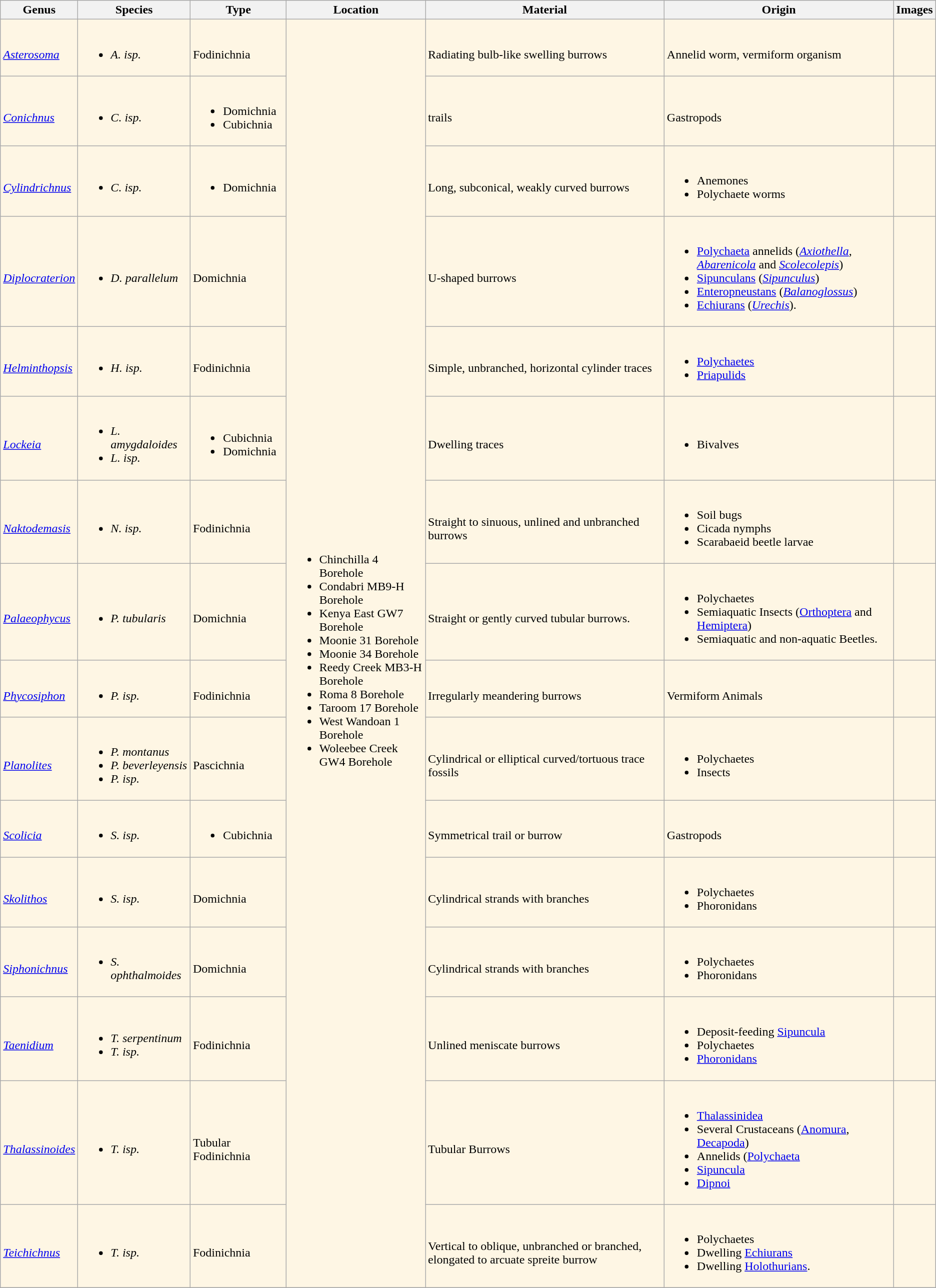<table class = "wikitable">
<tr>
<th>Genus</th>
<th>Species</th>
<th>Type</th>
<th>Location</th>
<th>Material</th>
<th>Origin</th>
<th>Images</th>
</tr>
<tr>
<td style="background:#FEF6E4;"><br><em><a href='#'>Asterosoma</a></em></td>
<td style="background:#FEF6E4;"><br><ul><li><em>A. isp.</em></li></ul></td>
<td style="background:#FEF6E4;"><br>Fodinichnia</td>
<td style="background:#FEF6E4;" rowspan="16"><br><ul><li>Chinchilla 4 Borehole</li><li>Condabri MB9-H Borehole</li><li>Kenya East GW7 Borehole</li><li>Moonie 31 Borehole</li><li>Moonie 34 Borehole</li><li>Reedy Creek MB3-H Borehole</li><li>Roma 8 Borehole</li><li>Taroom 17 Borehole</li><li>West Wandoan 1 Borehole</li><li>Woleebee Creek GW4 Borehole</li></ul></td>
<td style="background:#FEF6E4;"><br>Radiating bulb-like swelling burrows</td>
<td style="background:#FEF6E4;"><br>Annelid worm, vermiform organism</td>
<td style="background:#FEF6E4;"></td>
</tr>
<tr>
<td style="background:#FEF6E4;"><br><em><a href='#'>Conichnus</a></em></td>
<td style="background:#FEF6E4;"><br><ul><li><em>C. isp.</em></li></ul></td>
<td style="background:#FEF6E4;"><br><ul><li>Domichnia</li><li>Cubichnia</li></ul></td>
<td style="background:#FEF6E4;"><br>trails</td>
<td style="background:#FEF6E4;"><br>Gastropods</td>
<td style="background:#FEF6E4;"></td>
</tr>
<tr>
<td style="background:#FEF6E4;"><br><em><a href='#'>Cylindrichnus</a></em></td>
<td style="background:#FEF6E4;"><br><ul><li><em>C. isp.</em></li></ul></td>
<td style="background:#FEF6E4;"><br><ul><li>Domichnia</li></ul></td>
<td style="background:#FEF6E4;"><br>Long, subconical, weakly curved burrows</td>
<td style="background:#FEF6E4;"><br><ul><li>Anemones</li><li>Polychaete worms</li></ul></td>
<td style="background:#FEF6E4;"></td>
</tr>
<tr>
<td style="background:#FEF6E4;"><br><em><a href='#'>Diplocraterion</a></em></td>
<td style="background:#FEF6E4;"><br><ul><li><em>D. parallelum</em></li></ul></td>
<td style="background:#FEF6E4;"><br>Domichnia</td>
<td style="background:#FEF6E4;"><br>U-shaped burrows</td>
<td style="background:#FEF6E4;"><br><ul><li><a href='#'>Polychaeta</a> annelids (<em><a href='#'>Axiothella</a></em>, <em><a href='#'>Abarenicola</a></em> and <em><a href='#'>Scolecolepis</a></em>)</li><li><a href='#'>Sipunculans</a> (<em><a href='#'>Sipunculus</a></em>)</li><li><a href='#'>Enteropneustans</a> (<em><a href='#'>Balanoglossus</a></em>)</li><li><a href='#'>Echiurans</a> (<em><a href='#'>Urechis</a></em>).</li></ul></td>
<td style="background:#FEF6E4;"><br></td>
</tr>
<tr>
<td style="background:#FEF6E4;"><br><em><a href='#'>Helminthopsis</a></em></td>
<td style="background:#FEF6E4;"><br><ul><li><em>H. isp.</em></li></ul></td>
<td style="background:#FEF6E4;"><br>Fodinichnia</td>
<td style="background:#FEF6E4;"><br>Simple, unbranched, horizontal cylinder traces</td>
<td style="background:#FEF6E4;"><br><ul><li><a href='#'>Polychaetes</a></li><li><a href='#'>Priapulids</a></li></ul></td>
<td style="background:#FEF6E4;"><br></td>
</tr>
<tr>
<td style="background:#FEF6E4;"><br><em><a href='#'>Lockeia</a></em></td>
<td style="background:#FEF6E4;"><br><ul><li><em>L. amygdaloides</em></li><li><em>L. isp.</em></li></ul></td>
<td style="background:#FEF6E4;"><br><ul><li>Cubichnia</li><li>Domichnia</li></ul></td>
<td style="background:#FEF6E4;"><br>Dwelling traces</td>
<td style="background:#FEF6E4;"><br><ul><li>Bivalves</li></ul></td>
<td style="background:#FEF6E4;"><br></td>
</tr>
<tr>
<td style="background:#FEF6E4;"><br><em><a href='#'>Naktodemasis</a></em></td>
<td style="background:#FEF6E4;"><br><ul><li><em>N. isp.</em></li></ul></td>
<td style="background:#FEF6E4;"><br>Fodinichnia</td>
<td style="background:#FEF6E4;"><br>Straight to sinuous, unlined and unbranched burrows</td>
<td style="background:#FEF6E4;"><br><ul><li>Soil bugs</li><li>Cicada nymphs</li><li>Scarabaeid beetle larvae</li></ul></td>
<td style="background:#FEF6E4;"></td>
</tr>
<tr>
<td style="background:#FEF6E4;"><br><em><a href='#'>Palaeophycus</a></em></td>
<td style="background:#FEF6E4;"><br><ul><li><em>P. tubularis</em></li></ul></td>
<td style="background:#FEF6E4;"><br>Domichnia</td>
<td style="background:#FEF6E4;"><br>Straight or gently curved tubular burrows.</td>
<td style="background:#FEF6E4;"><br><ul><li>Polychaetes</li><li>Semiaquatic Insects (<a href='#'>Orthoptera</a> and <a href='#'>Hemiptera</a>)</li><li>Semiaquatic and non-aquatic Beetles.</li></ul></td>
<td style="background:#FEF6E4;"><br></td>
</tr>
<tr>
<td style="background:#FEF6E4;"><br><em><a href='#'>Phycosiphon</a></em></td>
<td style="background:#FEF6E4;"><br><ul><li><em>P. isp.</em></li></ul></td>
<td style="background:#FEF6E4;"><br>Fodinichnia</td>
<td style="background:#FEF6E4;"><br>Irregularly meandering burrows</td>
<td style="background:#FEF6E4;"><br>Vermiform Animals</td>
<td style="background:#FEF6E4;"></td>
</tr>
<tr>
<td style="background:#FEF6E4;"><br><em><a href='#'>Planolites</a></em></td>
<td style="background:#FEF6E4;"><br><ul><li><em>P. montanus</em></li><li><em>P. beverleyensis</em></li><li><em>P. isp.</em></li></ul></td>
<td style="background:#FEF6E4;"><br>Pascichnia</td>
<td style="background:#FEF6E4;"><br>Cylindrical or elliptical curved/tortuous trace fossils</td>
<td style="background:#FEF6E4;"><br><ul><li>Polychaetes</li><li>Insects</li></ul></td>
<td style="background:#FEF6E4;"><br></td>
</tr>
<tr>
<td style="background:#FEF6E4;"><br><em><a href='#'>Scolicia</a></em></td>
<td style="background:#FEF6E4;"><br><ul><li><em>S. isp.</em></li></ul></td>
<td style="background:#FEF6E4;"><br><ul><li>Cubichnia</li></ul></td>
<td style="background:#FEF6E4;"><br>Symmetrical trail or burrow</td>
<td style="background:#FEF6E4;"><br>Gastropods</td>
<td style="background:#FEF6E4;"><br></td>
</tr>
<tr>
<td style="background:#FEF6E4;"><br><em><a href='#'>Skolithos</a></em></td>
<td style="background:#FEF6E4;"><br><ul><li><em>S. isp.</em></li></ul></td>
<td style="background:#FEF6E4;"><br>Domichnia</td>
<td style="background:#FEF6E4;"><br>Cylindrical strands with branches</td>
<td style="background:#FEF6E4;"><br><ul><li>Polychaetes</li><li>Phoronidans</li></ul></td>
<td style="background:#FEF6E4;"></td>
</tr>
<tr>
<td style="background:#FEF6E4;"><br><em><a href='#'>Siphonichnus</a></em></td>
<td style="background:#FEF6E4;"><br><ul><li><em>S. ophthalmoides</em></li></ul></td>
<td style="background:#FEF6E4;"><br>Domichnia</td>
<td style="background:#FEF6E4;"><br>Cylindrical strands with branches</td>
<td style="background:#FEF6E4;"><br><ul><li>Polychaetes</li><li>Phoronidans</li></ul></td>
<td style="background:#FEF6E4;"></td>
</tr>
<tr>
<td style="background:#FEF6E4;"><br><em><a href='#'>Taenidium</a></em></td>
<td style="background:#FEF6E4;"><br><ul><li><em>T. serpentinum</em></li><li><em>T. isp.</em></li></ul></td>
<td style="background:#FEF6E4;"><br>Fodinichnia</td>
<td style="background:#FEF6E4;"><br>Unlined meniscate burrows</td>
<td style="background:#FEF6E4;"><br><ul><li>Deposit-feeding <a href='#'>Sipuncula</a></li><li>Polychaetes</li><li><a href='#'>Phoronidans</a></li></ul></td>
<td style="background:#FEF6E4;"></td>
</tr>
<tr>
<td style="background:#FEF6E4;"><br><em><a href='#'>Thalassinoides</a></em></td>
<td style="background:#FEF6E4;"><br><ul><li><em>T. isp.</em></li></ul></td>
<td style="background:#FEF6E4;"><br>Tubular Fodinichnia</td>
<td style="background:#FEF6E4;"><br>Tubular Burrows</td>
<td style="background:#FEF6E4;"><br><ul><li><a href='#'>Thalassinidea</a></li><li>Several Crustaceans (<a href='#'>Anomura</a>, <a href='#'>Decapoda</a>)</li><li>Annelids (<a href='#'>Polychaeta</a></li><li><a href='#'>Sipuncula</a></li><li><a href='#'>Dipnoi</a></li></ul></td>
<td style="background:#FEF6E4;"><br></td>
</tr>
<tr>
<td style="background:#FEF6E4;"><br><em><a href='#'>Teichichnus</a></em></td>
<td style="background:#FEF6E4;"><br><ul><li><em>T. isp.</em></li></ul></td>
<td style="background:#FEF6E4;"><br>Fodinichnia</td>
<td style="background:#FEF6E4;"><br>Vertical to oblique, unbranched or branched, elongated to arcuate spreite burrow</td>
<td style="background:#FEF6E4;"><br><ul><li>Polychaetes</li><li>Dwelling <a href='#'>Echiurans</a></li><li>Dwelling <a href='#'>Holothurians</a>.</li></ul></td>
<td style="background:#FEF6E4;"><br></td>
</tr>
<tr>
</tr>
</table>
